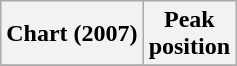<table class="wikitable plainrowheaders" style="text-align:center">
<tr>
<th scope="col">Chart (2007)</th>
<th scope="col">Peak<br>position</th>
</tr>
<tr>
</tr>
</table>
